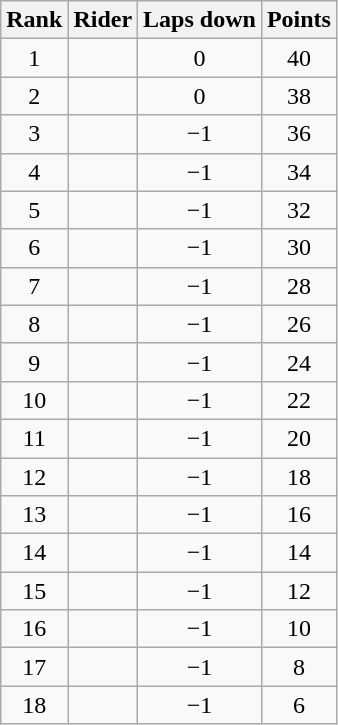<table class="wikitable sortable" style="text-align:center">
<tr>
<th>Rank</th>
<th>Rider</th>
<th>Laps down</th>
<th>Points</th>
</tr>
<tr>
<td>1</td>
<td align=left></td>
<td>0</td>
<td>40</td>
</tr>
<tr>
<td>2</td>
<td align=left></td>
<td>0</td>
<td>38</td>
</tr>
<tr>
<td>3</td>
<td align=left></td>
<td>−1</td>
<td>36</td>
</tr>
<tr>
<td>4</td>
<td align=left></td>
<td>−1</td>
<td>34</td>
</tr>
<tr>
<td>5</td>
<td align=left></td>
<td>−1</td>
<td>32</td>
</tr>
<tr>
<td>6</td>
<td align=left></td>
<td>−1</td>
<td>30</td>
</tr>
<tr>
<td>7</td>
<td align=left></td>
<td>−1</td>
<td>28</td>
</tr>
<tr>
<td>8</td>
<td align=left></td>
<td>−1</td>
<td>26</td>
</tr>
<tr>
<td>9</td>
<td align=left></td>
<td>−1</td>
<td>24</td>
</tr>
<tr>
<td>10</td>
<td align=left></td>
<td>−1</td>
<td>22</td>
</tr>
<tr>
<td>11</td>
<td align=left></td>
<td>−1</td>
<td>20</td>
</tr>
<tr>
<td>12</td>
<td align=left></td>
<td>−1</td>
<td>18</td>
</tr>
<tr>
<td>13</td>
<td align=left></td>
<td>−1</td>
<td>16</td>
</tr>
<tr>
<td>14</td>
<td align=left></td>
<td>−1</td>
<td>14</td>
</tr>
<tr>
<td>15</td>
<td align=left></td>
<td>−1</td>
<td>12</td>
</tr>
<tr>
<td>16</td>
<td align=left></td>
<td>−1</td>
<td>10</td>
</tr>
<tr>
<td>17</td>
<td align=left></td>
<td>−1</td>
<td>8</td>
</tr>
<tr>
<td>18</td>
<td align=left></td>
<td>−1</td>
<td>6</td>
</tr>
</table>
